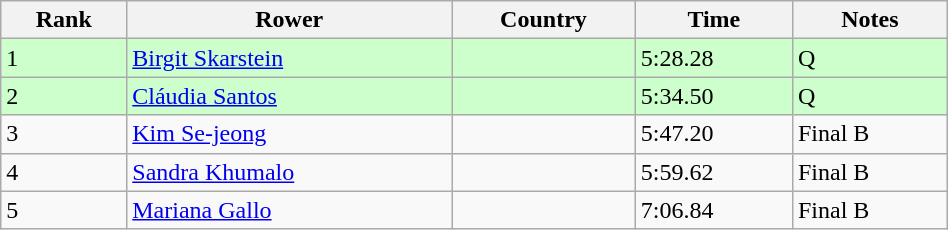<table class="wikitable" width=50%>
<tr>
<th>Rank</th>
<th>Rower</th>
<th>Country</th>
<th>Time</th>
<th>Notes</th>
</tr>
<tr bgcolor=#ccffcc>
<td>1</td>
<td><a href='#'>Birgit Skarstein</a></td>
<td></td>
<td>5:28.28</td>
<td>Q</td>
</tr>
<tr bgcolor=#ccffcc>
<td>2</td>
<td><a href='#'>Cláudia Santos</a></td>
<td></td>
<td>5:34.50</td>
<td>Q</td>
</tr>
<tr>
<td>3</td>
<td><a href='#'>Kim Se-jeong</a></td>
<td></td>
<td>5:47.20</td>
<td>Final B</td>
</tr>
<tr>
<td>4</td>
<td><a href='#'>Sandra Khumalo</a></td>
<td></td>
<td>5:59.62</td>
<td>Final B</td>
</tr>
<tr>
<td>5</td>
<td><a href='#'>Mariana Gallo</a></td>
<td></td>
<td>7:06.84</td>
<td>Final B</td>
</tr>
</table>
